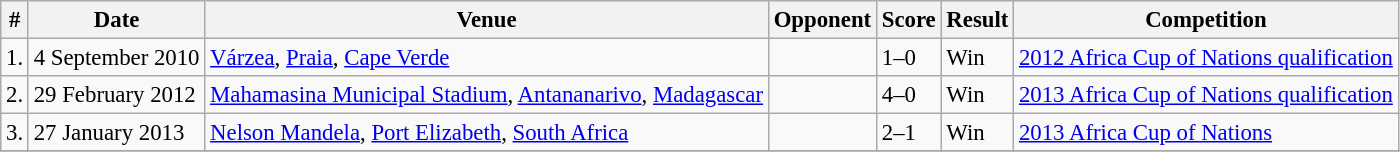<table class="wikitable" style="font-size:95%;">
<tr>
<th>#</th>
<th>Date</th>
<th>Venue</th>
<th>Opponent</th>
<th>Score</th>
<th>Result</th>
<th>Competition</th>
</tr>
<tr>
<td>1.</td>
<td>4 September 2010</td>
<td><a href='#'>Várzea</a>, <a href='#'>Praia</a>, <a href='#'>Cape Verde</a></td>
<td></td>
<td>1–0</td>
<td>Win</td>
<td><a href='#'>2012 Africa Cup of Nations qualification</a></td>
</tr>
<tr>
<td>2.</td>
<td>29 February 2012</td>
<td><a href='#'>Mahamasina Municipal Stadium</a>, <a href='#'>Antananarivo</a>, <a href='#'>Madagascar</a></td>
<td></td>
<td>4–0</td>
<td>Win</td>
<td><a href='#'>2013 Africa Cup of Nations qualification</a></td>
</tr>
<tr>
<td>3.</td>
<td>27 January 2013</td>
<td><a href='#'>Nelson Mandela</a>, <a href='#'>Port Elizabeth</a>, <a href='#'>South Africa</a></td>
<td></td>
<td>2–1</td>
<td>Win</td>
<td><a href='#'>2013 Africa Cup of Nations</a></td>
</tr>
<tr>
</tr>
</table>
